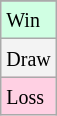<table class="wikitable">
<tr>
</tr>
<tr bgcolor = "#d0ffe3">
<td><small>Win</small></td>
</tr>
<tr bgcolor = "#f3f3f3">
<td><small>Draw</small></td>
</tr>
<tr bgcolor = "#ffd0e3">
<td><small>Loss</small></td>
</tr>
</table>
